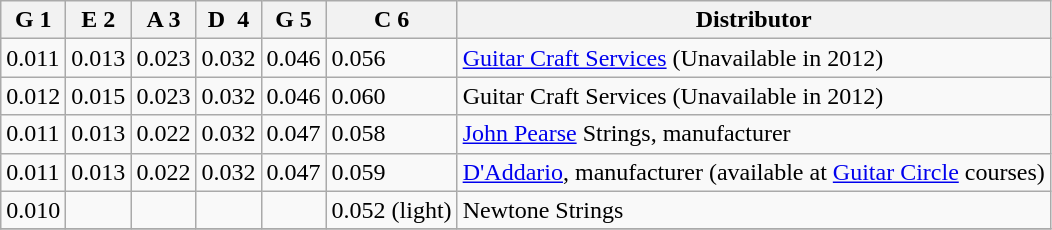<table class="wikitable sortable">
<tr>
<th>G 1</th>
<th>E 2</th>
<th>A 3</th>
<th>D  4</th>
<th>G 5</th>
<th>C 6</th>
<th>Distributor</th>
</tr>
<tr>
<td>0.011</td>
<td>0.013</td>
<td>0.023</td>
<td>0.032</td>
<td>0.046</td>
<td>0.056</td>
<td><a href='#'>Guitar Craft Services</a> (Unavailable in 2012)</td>
</tr>
<tr>
<td>0.012</td>
<td>0.015</td>
<td>0.023</td>
<td>0.032</td>
<td>0.046</td>
<td>0.060</td>
<td>Guitar Craft Services  (Unavailable in 2012)</td>
</tr>
<tr>
<td>0.011</td>
<td>0.013</td>
<td>0.022</td>
<td>0.032</td>
<td>0.047</td>
<td>0.058</td>
<td><a href='#'>John&nbsp;Pearse</a> Strings, manufacturer</td>
</tr>
<tr>
<td>0.011</td>
<td>0.013</td>
<td>0.022</td>
<td>0.032</td>
<td>0.047</td>
<td>0.059</td>
<td><a href='#'>D'Addario</a>, manufacturer (available at <a href='#'>Guitar Circle</a> courses)</td>
</tr>
<tr>
<td>0.010</td>
<td></td>
<td></td>
<td></td>
<td></td>
<td>0.052 (light)</td>
<td>Newtone Strings</td>
</tr>
<tr>
</tr>
</table>
